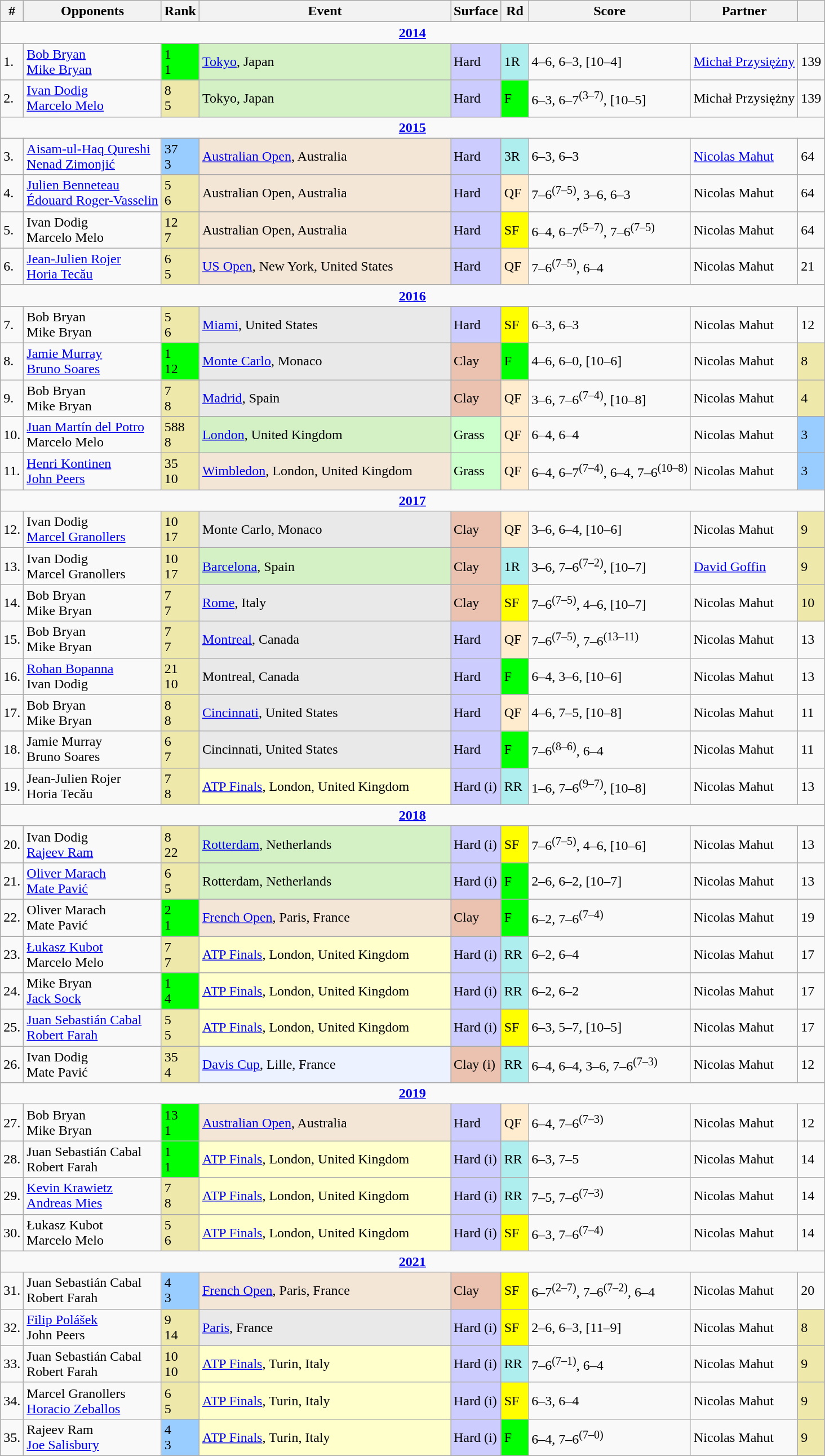<table class="wikitable">
<tr>
<th>#</th>
<th>Opponents</th>
<th>Rank</th>
<th width=290>Event</th>
<th>Surface</th>
<th width=25>Rd</th>
<th>Score</th>
<th>Partner</th>
<th></th>
</tr>
<tr>
<td colspan=9 style=text-align:center><strong><a href='#'>2014</a></strong></td>
</tr>
<tr>
<td>1.</td>
<td> <a href='#'>Bob Bryan</a><br> <a href='#'>Mike Bryan</a></td>
<td bgcolor=lime>1<br>1</td>
<td bgcolor=d4f1c5><a href='#'>Tokyo</a>, Japan</td>
<td bgcolor=CCCCFF>Hard</td>
<td bgcolor=afeeee>1R</td>
<td>4–6, 6–3, [10–4]</td>
<td> <a href='#'>Michał Przysiężny</a></td>
<td>139</td>
</tr>
<tr>
<td>2.</td>
<td> <a href='#'>Ivan Dodig</a><br> <a href='#'>Marcelo Melo</a></td>
<td bgcolor=EEE8AA>8<br>5</td>
<td bgcolor=d4f1c5>Tokyo, Japan</td>
<td bgcolor=CCCCFF>Hard</td>
<td bgcolor=lime>F</td>
<td>6–3, 6–7<sup>(3–7)</sup>, [10–5]</td>
<td> Michał Przysiężny</td>
<td>139</td>
</tr>
<tr>
<td colspan=9 style=text-align:center><strong><a href='#'>2015</a></strong></td>
</tr>
<tr>
<td>3.</td>
<td> <a href='#'>Aisam-ul-Haq Qureshi</a><br> <a href='#'>Nenad Zimonjić</a></td>
<td bgcolor=99CCFF>37<br>3</td>
<td bgcolor=f3e6d7><a href='#'>Australian Open</a>, Australia</td>
<td bgcolor=CCCCFF>Hard</td>
<td bgcolor=afeeee>3R</td>
<td>6–3, 6–3</td>
<td> <a href='#'>Nicolas Mahut</a></td>
<td>64</td>
</tr>
<tr>
<td>4.</td>
<td> <a href='#'>Julien Benneteau</a><br> <a href='#'>Édouard Roger-Vasselin</a></td>
<td bgcolor=EEE8AA>5<br>6</td>
<td bgcolor=f3e6d7>Australian Open, Australia</td>
<td bgcolor=CCCCFF>Hard</td>
<td bgcolor=ffebcd>QF</td>
<td>7–6<sup>(7–5)</sup>, 3–6, 6–3</td>
<td> Nicolas Mahut</td>
<td>64</td>
</tr>
<tr>
<td>5.</td>
<td> Ivan Dodig<br> Marcelo Melo</td>
<td bgcolor=EEE8AA>12<br>7</td>
<td bgcolor=f3e6d7>Australian Open, Australia</td>
<td bgcolor=CCCCFF>Hard</td>
<td bgcolor=yellow>SF</td>
<td>6–4, 6–7<sup>(5–7)</sup>, 7–6<sup>(7–5)</sup></td>
<td> Nicolas Mahut</td>
<td>64</td>
</tr>
<tr>
<td>6.</td>
<td> <a href='#'>Jean-Julien Rojer</a><br> <a href='#'>Horia Tecău</a></td>
<td bgcolor=EEE8AA>6<br>5</td>
<td bgcolor=f3e6d7><a href='#'>US Open</a>, New York, United States</td>
<td bgcolor=CCCCFF>Hard</td>
<td bgcolor=ffebcd>QF</td>
<td>7–6<sup>(7–5)</sup>, 6–4</td>
<td> Nicolas Mahut</td>
<td>21</td>
</tr>
<tr>
<td colspan=9 style=text-align:center><strong><a href='#'>2016</a></strong></td>
</tr>
<tr>
<td>7.</td>
<td> Bob Bryan<br> Mike Bryan</td>
<td bgcolor=EEE8AA>5<br>6</td>
<td bgcolor=e9e9e9><a href='#'>Miami</a>, United States</td>
<td bgcolor=CCCCFF>Hard</td>
<td bgcolor=yellow>SF</td>
<td>6–3, 6–3</td>
<td> Nicolas Mahut</td>
<td>12</td>
</tr>
<tr>
<td>8.</td>
<td> <a href='#'>Jamie Murray</a><br> <a href='#'>Bruno Soares</a></td>
<td bgcolor=lime>1<br>12</td>
<td bgcolor=e9e9e9><a href='#'>Monte Carlo</a>, Monaco</td>
<td bgcolor=EBC2AF>Clay</td>
<td bgcolor=lime>F</td>
<td>4–6, 6–0, [10–6]</td>
<td> Nicolas Mahut</td>
<td bgcolor=EEE8AA>8</td>
</tr>
<tr>
<td>9.</td>
<td> Bob Bryan<br> Mike Bryan</td>
<td bgcolor=EEE8AA>7<br>8</td>
<td bgcolor=e9e9e9><a href='#'>Madrid</a>, Spain</td>
<td bgcolor=EBC2AF>Clay</td>
<td bgcolor=ffebcd>QF</td>
<td>3–6, 7–6<sup>(7–4)</sup>, [10–8]</td>
<td> Nicolas Mahut</td>
<td bgcolor=EEE8AA>4</td>
</tr>
<tr>
<td>10.</td>
<td> <a href='#'>Juan Martín del Potro</a><br> Marcelo Melo</td>
<td bgcolor=EEE8AA>588<br>8</td>
<td bgcolor=d4f1c5><a href='#'>London</a>, United Kingdom</td>
<td bgcolor=CCFFCC>Grass</td>
<td bgcolor=ffebcd>QF</td>
<td>6–4, 6–4</td>
<td> Nicolas Mahut</td>
<td bgcolor=99CCFF>3</td>
</tr>
<tr>
<td>11.</td>
<td> <a href='#'>Henri Kontinen</a><br> <a href='#'>John Peers</a></td>
<td bgcolor=EEE8AA>35<br>10</td>
<td bgcolor=f3e6d7><a href='#'>Wimbledon</a>, London, United Kingdom</td>
<td bgcolor=CCFFCC>Grass</td>
<td bgcolor=ffebcd>QF</td>
<td>6–4, 6–7<sup>(7–4)</sup>, 6–4, 7–6<sup>(10–8)</sup></td>
<td> Nicolas Mahut</td>
<td bgcolor=99CCFF>3</td>
</tr>
<tr>
<td colspan=9 style=text-align:center><strong><a href='#'>2017</a></strong></td>
</tr>
<tr>
<td>12.</td>
<td> Ivan Dodig<br> <a href='#'>Marcel Granollers</a></td>
<td bgcolor=EEE8AA>10<br>17</td>
<td bgcolor=e9e9e9>Monte Carlo, Monaco</td>
<td bgcolor=EBC2AF>Clay</td>
<td bgcolor=ffebcd>QF</td>
<td>3–6, 6–4, [10–6]</td>
<td> Nicolas Mahut</td>
<td bgcolor=EEE8AA>9</td>
</tr>
<tr>
<td>13.</td>
<td> Ivan Dodig<br> Marcel Granollers</td>
<td bgcolor=EEE8AA>10<br>17</td>
<td bgcolor=d4f1c5><a href='#'>Barcelona</a>, Spain</td>
<td bgcolor=EBC2AF>Clay</td>
<td bgcolor=afeeee>1R</td>
<td>3–6, 7–6<sup>(7–2)</sup>, [10–7]</td>
<td> <a href='#'>David Goffin</a></td>
<td bgcolor=EEE8AA>9</td>
</tr>
<tr>
<td>14.</td>
<td> Bob Bryan<br> Mike Bryan</td>
<td bgcolor=EEE8AA>7<br>7</td>
<td bgcolor=e9e9e9><a href='#'>Rome</a>, Italy</td>
<td bgcolor=EBC2AF>Clay</td>
<td bgcolor=yellow>SF</td>
<td>7–6<sup>(7–5)</sup>, 4–6, [10–7]</td>
<td> Nicolas Mahut</td>
<td bgcolor=EEE8AA>10</td>
</tr>
<tr>
<td>15.</td>
<td> Bob Bryan<br> Mike Bryan</td>
<td bgcolor=EEE8AA>7<br>7</td>
<td bgcolor=e9e9e9><a href='#'>Montreal</a>, Canada</td>
<td bgcolor=CCCCFF>Hard</td>
<td bgcolor=ffebcd>QF</td>
<td>7–6<sup>(7–5)</sup>, 7–6<sup>(13–11)</sup></td>
<td> Nicolas Mahut</td>
<td>13</td>
</tr>
<tr>
<td>16.</td>
<td> <a href='#'>Rohan Bopanna</a><br> Ivan Dodig</td>
<td bgcolor=EEE8AA>21<br>10</td>
<td bgcolor=e9e9e9>Montreal, Canada</td>
<td bgcolor=CCCCFF>Hard</td>
<td bgcolor=lime>F</td>
<td>6–4, 3–6, [10–6]</td>
<td> Nicolas Mahut</td>
<td>13</td>
</tr>
<tr>
<td>17.</td>
<td> Bob Bryan<br> Mike Bryan</td>
<td bgcolor=EEE8AA>8<br>8</td>
<td bgcolor=e9e9e9><a href='#'>Cincinnati</a>, United States</td>
<td bgcolor=CCCCFF>Hard</td>
<td bgcolor=ffebcd>QF</td>
<td>4–6, 7–5, [10–8]</td>
<td> Nicolas Mahut</td>
<td>11</td>
</tr>
<tr>
<td>18.</td>
<td> Jamie Murray<br> Bruno Soares</td>
<td bgcolor=EEE8AA>6<br>7</td>
<td bgcolor=e9e9e9>Cincinnati, United States</td>
<td bgcolor=CCCCFF>Hard</td>
<td bgcolor=lime>F</td>
<td>7–6<sup>(8–6)</sup>, 6–4</td>
<td> Nicolas Mahut</td>
<td>11</td>
</tr>
<tr>
<td>19.</td>
<td> Jean-Julien Rojer<br> Horia Tecău</td>
<td bgcolor=EEE8AA>7<br>8</td>
<td bgcolor=ffffcc><a href='#'>ATP Finals</a>, London, United Kingdom</td>
<td bgcolor=CCCCFF>Hard (i)</td>
<td bgcolor=afeeee>RR</td>
<td>1–6, 7–6<sup>(9–7)</sup>, [10–8]</td>
<td> Nicolas Mahut</td>
<td>13</td>
</tr>
<tr>
<td colspan=9 style=text-align:center><strong><a href='#'>2018</a></strong></td>
</tr>
<tr>
<td>20.</td>
<td> Ivan Dodig<br> <a href='#'>Rajeev Ram</a></td>
<td bgcolor=EEE8AA>8<br>22</td>
<td bgcolor=d4f1c5><a href='#'>Rotterdam</a>, Netherlands</td>
<td bgcolor=CCCCFF>Hard (i)</td>
<td bgcolor=yellow>SF</td>
<td>7–6<sup>(7–5)</sup>, 4–6, [10–6]</td>
<td> Nicolas Mahut</td>
<td>13</td>
</tr>
<tr>
<td>21.</td>
<td> <a href='#'>Oliver Marach</a><br> <a href='#'>Mate Pavić</a></td>
<td bgcolor=EEE8AA>6<br>5</td>
<td bgcolor=d4f1c5>Rotterdam, Netherlands</td>
<td bgcolor=CCCCFF>Hard (i)</td>
<td bgcolor=lime>F</td>
<td>2–6, 6–2, [10–7]</td>
<td> Nicolas Mahut</td>
<td>13</td>
</tr>
<tr>
<td>22.</td>
<td> Oliver Marach<br> Mate Pavić</td>
<td bgcolor=lime>2<br>1</td>
<td bgcolor=f3e6d7><a href='#'>French Open</a>, Paris, France</td>
<td bgcolor=EBC2AF>Clay</td>
<td bgcolor=lime>F</td>
<td>6–2, 7–6<sup>(7–4)</sup></td>
<td> Nicolas Mahut</td>
<td>19</td>
</tr>
<tr>
<td>23.</td>
<td> <a href='#'>Łukasz Kubot</a><br> Marcelo Melo</td>
<td bgcolor=EEE8AA>7<br>7</td>
<td bgcolor=ffffcc><a href='#'>ATP Finals</a>, London, United Kingdom</td>
<td bgcolor=CCCCFF>Hard (i)</td>
<td bgcolor=afeeee>RR</td>
<td>6–2, 6–4</td>
<td> Nicolas Mahut</td>
<td>17</td>
</tr>
<tr>
<td>24.</td>
<td> Mike Bryan<br> <a href='#'>Jack Sock</a></td>
<td bgcolor=lime>1<br>4</td>
<td bgcolor=ffffcc><a href='#'>ATP Finals</a>, London, United Kingdom</td>
<td bgcolor=CCCCFF>Hard (i)</td>
<td bgcolor=afeeee>RR</td>
<td>6–2, 6–2</td>
<td> Nicolas Mahut</td>
<td>17</td>
</tr>
<tr>
<td>25.</td>
<td> <a href='#'>Juan Sebastián Cabal</a><br> <a href='#'>Robert Farah</a></td>
<td bgcolor=EEE8AA>5<br>5</td>
<td bgcolor=ffffcc><a href='#'>ATP Finals</a>, London, United Kingdom</td>
<td bgcolor=CCCCFF>Hard (i)</td>
<td bgcolor=yellow>SF</td>
<td>6–3, 5–7, [10–5]</td>
<td> Nicolas Mahut</td>
<td>17</td>
</tr>
<tr>
<td>26.</td>
<td> Ivan Dodig<br> Mate Pavić</td>
<td bgcolor=EEE8AA>35<br>4</td>
<td bgcolor=ECF2FF><a href='#'>Davis Cup</a>, Lille, France</td>
<td bgcolor=EBC2AF>Clay (i)</td>
<td bgcolor=afeeee>RR</td>
<td>6–4, 6–4, 3–6, 7–6<sup>(7–3)</sup></td>
<td> Nicolas Mahut</td>
<td>12</td>
</tr>
<tr>
<td colspan=9 style=text-align:center><strong><a href='#'>2019</a></strong></td>
</tr>
<tr>
<td>27.</td>
<td> Bob Bryan<br> Mike Bryan</td>
<td bgcolor=lime>13<br>1</td>
<td bgcolor=f3e6d7><a href='#'>Australian Open</a>, Australia</td>
<td bgcolor=CCCCFF>Hard</td>
<td bgcolor=ffebcd>QF</td>
<td>6–4, 7–6<sup>(7–3)</sup></td>
<td> Nicolas Mahut</td>
<td>12</td>
</tr>
<tr>
<td>28.</td>
<td> Juan Sebastián Cabal<br> Robert Farah</td>
<td bgcolor=lime>1<br>1</td>
<td bgcolor=ffffcc><a href='#'>ATP Finals</a>, London, United Kingdom</td>
<td bgcolor=CCCCFF>Hard (i)</td>
<td bgcolor=afeeee>RR</td>
<td>6–3, 7–5</td>
<td> Nicolas Mahut</td>
<td>14</td>
</tr>
<tr>
<td>29.</td>
<td> <a href='#'>Kevin Krawietz</a><br> <a href='#'>Andreas Mies</a></td>
<td bgcolor=EEE8AA>7<br>8</td>
<td bgcolor=ffffcc><a href='#'>ATP Finals</a>, London, United Kingdom</td>
<td bgcolor=CCCCFF>Hard (i)</td>
<td bgcolor=afeeee>RR</td>
<td>7–5, 7–6<sup>(7–3)</sup></td>
<td> Nicolas Mahut</td>
<td>14</td>
</tr>
<tr>
<td>30.</td>
<td> Łukasz Kubot<br> Marcelo Melo</td>
<td bgcolor=EEE8AA>5<br>6</td>
<td bgcolor=ffffcc><a href='#'>ATP Finals</a>, London, United Kingdom</td>
<td bgcolor=CCCCFF>Hard (i)</td>
<td bgcolor=yellow>SF</td>
<td>6–3, 7–6<sup>(7–4)</sup></td>
<td> Nicolas Mahut</td>
<td>14</td>
</tr>
<tr>
<td colspan=9 style=text-align:center><strong><a href='#'>2021</a></strong></td>
</tr>
<tr>
<td>31.</td>
<td> Juan Sebastián Cabal<br> Robert Farah</td>
<td bgcolor=99CCFF>4<br>3</td>
<td bgcolor=f3e6d7><a href='#'>French Open</a>, Paris, France</td>
<td bgcolor=EBC2AF>Clay</td>
<td bgcolor=yellow>SF</td>
<td>6–7<sup>(2–7)</sup>, 7–6<sup>(7–2)</sup>, 6–4</td>
<td> Nicolas Mahut</td>
<td>20</td>
</tr>
<tr>
<td>32.</td>
<td> <a href='#'>Filip Polášek</a><br> John Peers</td>
<td bgcolor=EEE8AA>9<br>14</td>
<td bgcolor=e9e9e9><a href='#'>Paris</a>, France</td>
<td bgcolor=CCCCFF>Hard (i)</td>
<td bgcolor=yellow>SF</td>
<td>2–6, 6–3, [11–9]</td>
<td> Nicolas Mahut</td>
<td bgcolor=EEE8AA>8</td>
</tr>
<tr>
<td>33.</td>
<td> Juan Sebastián Cabal<br> Robert Farah</td>
<td bgcolor=EEE8AA>10<br>10</td>
<td bgcolor=ffffcc><a href='#'>ATP Finals</a>, Turin, Italy</td>
<td bgcolor=CCCCFF>Hard (i)</td>
<td bgcolor=afeeee>RR</td>
<td>7–6<sup>(7–1)</sup>, 6–4</td>
<td> Nicolas Mahut</td>
<td bgcolor=EEE8AA>9</td>
</tr>
<tr>
<td>34.</td>
<td> Marcel Granollers<br> <a href='#'>Horacio Zeballos</a></td>
<td bgcolor=EEE8AA>6<br>5</td>
<td bgcolor=ffffcc><a href='#'>ATP Finals</a>, Turin, Italy</td>
<td bgcolor=CCCCFF>Hard (i)</td>
<td bgcolor=yellow>SF</td>
<td>6–3, 6–4</td>
<td> Nicolas Mahut</td>
<td bgcolor=EEE8AA>9</td>
</tr>
<tr>
<td>35.</td>
<td> Rajeev Ram<br> <a href='#'>Joe Salisbury</a></td>
<td bgcolor=99CCFF>4<br>3</td>
<td bgcolor=ffffcc><a href='#'>ATP Finals</a>, Turin, Italy</td>
<td bgcolor=CCCCFF>Hard (i)</td>
<td bgcolor=lime>F</td>
<td>6–4, 7–6<sup>(7–0)</sup></td>
<td> Nicolas Mahut</td>
<td bgcolor=EEE8AA>9</td>
</tr>
</table>
